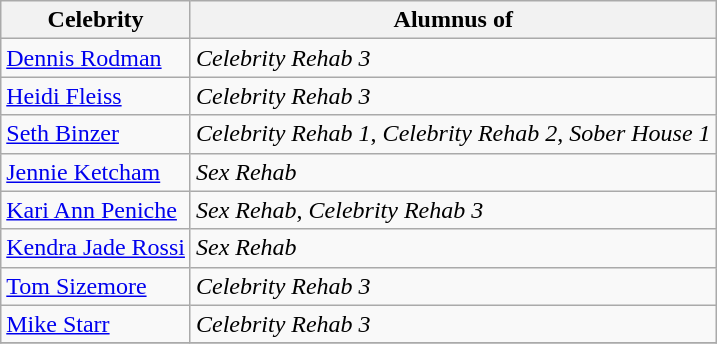<table class="wikitable">
<tr>
<th>Celebrity</th>
<th>Alumnus of</th>
</tr>
<tr>
<td><a href='#'>Dennis Rodman</a></td>
<td><em>Celebrity Rehab 3</em></td>
</tr>
<tr>
<td><a href='#'>Heidi Fleiss</a></td>
<td><em>Celebrity Rehab 3</em></td>
</tr>
<tr>
<td><a href='#'>Seth Binzer</a></td>
<td><em>Celebrity Rehab 1</em>, <em>Celebrity Rehab 2</em>, <em>Sober House 1</em></td>
</tr>
<tr>
<td><a href='#'>Jennie Ketcham</a></td>
<td><em>Sex Rehab</em></td>
</tr>
<tr>
<td><a href='#'>Kari Ann Peniche</a></td>
<td><em>Sex Rehab</em>, <em>Celebrity Rehab 3</em></td>
</tr>
<tr>
<td><a href='#'>Kendra Jade Rossi</a></td>
<td><em>Sex Rehab</em></td>
</tr>
<tr>
<td><a href='#'>Tom Sizemore</a></td>
<td><em>Celebrity Rehab 3</em></td>
</tr>
<tr>
<td><a href='#'>Mike Starr</a></td>
<td><em>Celebrity Rehab 3</em></td>
</tr>
<tr>
</tr>
</table>
